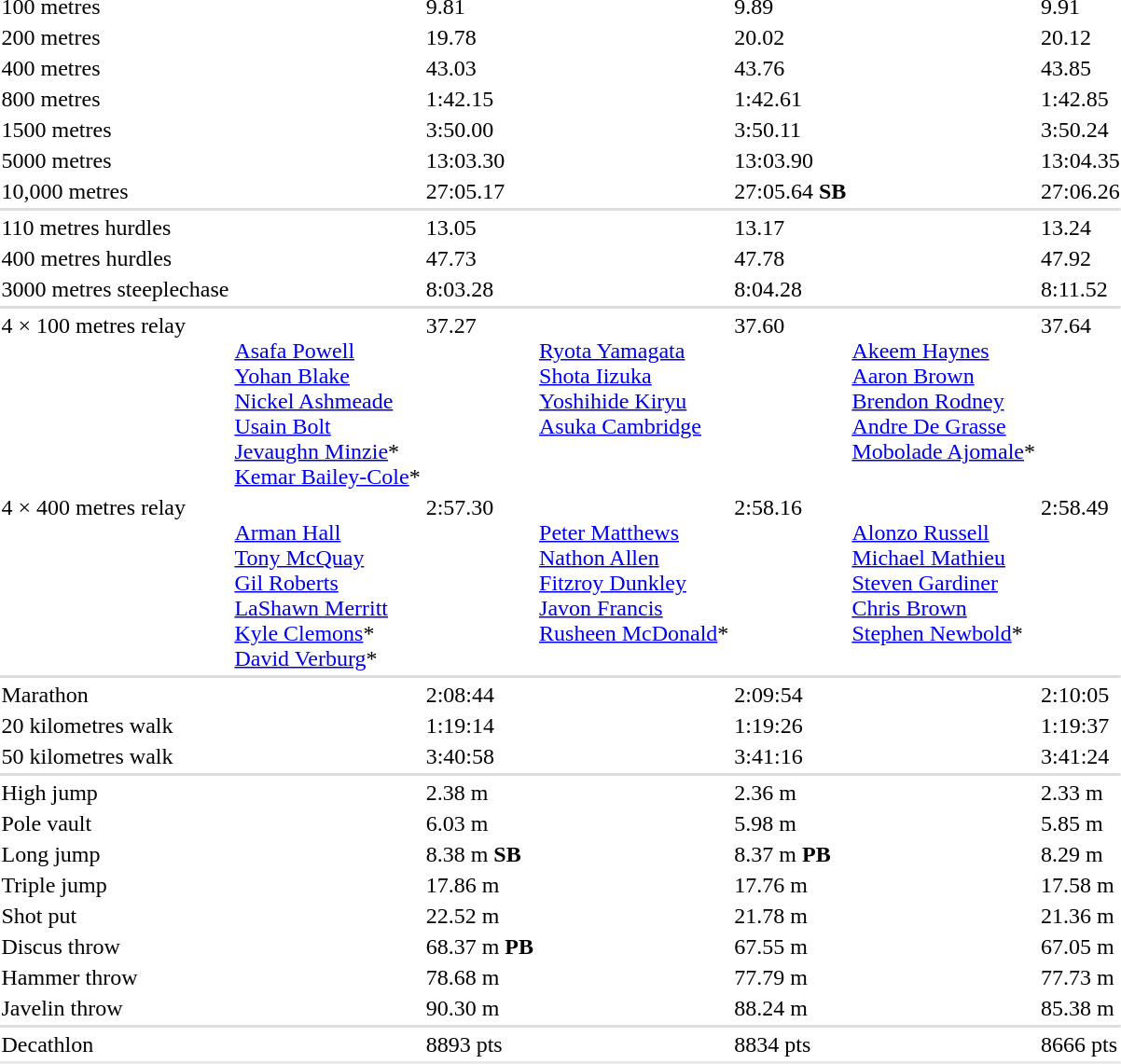<table>
<tr>
<td>100 metres<br></td>
<td></td>
<td>9.81</td>
<td></td>
<td>9.89</td>
<td></td>
<td>9.91</td>
</tr>
<tr>
<td>200 metres<br></td>
<td></td>
<td>19.78</td>
<td></td>
<td>20.02</td>
<td></td>
<td>20.12</td>
</tr>
<tr>
<td>400 metres<br></td>
<td></td>
<td>43.03 </td>
<td></td>
<td>43.76</td>
<td></td>
<td>43.85</td>
</tr>
<tr>
<td>800 metres<br></td>
<td></td>
<td>1:42.15</td>
<td></td>
<td>1:42.61 </td>
<td></td>
<td>1:42.85</td>
</tr>
<tr>
<td>1500 metres<br></td>
<td></td>
<td>3:50.00</td>
<td></td>
<td>3:50.11</td>
<td></td>
<td>3:50.24</td>
</tr>
<tr>
<td>5000 metres<br></td>
<td></td>
<td>13:03.30</td>
<td></td>
<td>13:03.90</td>
<td></td>
<td>13:04.35</td>
</tr>
<tr>
<td>10,000 metres<br></td>
<td></td>
<td>27:05.17</td>
<td></td>
<td>27:05.64 <strong>SB</strong></td>
<td></td>
<td>27:06.26</td>
</tr>
<tr bgcolor=#DDDDDD>
<td colspan=7></td>
</tr>
<tr>
<td>110 metres hurdles<br></td>
<td></td>
<td>13.05</td>
<td></td>
<td>13.17</td>
<td></td>
<td>13.24</td>
</tr>
<tr>
<td>400 metres hurdles<br></td>
<td></td>
<td>47.73</td>
<td></td>
<td>47.78</td>
<td></td>
<td>47.92</td>
</tr>
<tr>
<td>3000 metres steeplechase<br></td>
<td></td>
<td>8:03.28 </td>
<td></td>
<td>8:04.28</td>
<td></td>
<td>8:11.52</td>
</tr>
<tr bgcolor=#DDDDDD>
<td colspan=7></td>
</tr>
<tr valign="top">
<td>4 × 100 metres relay<br></td>
<td><br><a href='#'>Asafa Powell</a><br><a href='#'>Yohan Blake</a><br><a href='#'>Nickel Ashmeade</a><br><a href='#'>Usain Bolt</a><br><a href='#'>Jevaughn Minzie</a>*<br><a href='#'>Kemar Bailey-Cole</a>*</td>
<td>37.27</td>
<td><br><a href='#'>Ryota Yamagata</a><br><a href='#'>Shota Iizuka</a><br><a href='#'>Yoshihide Kiryu</a><br><a href='#'>Asuka Cambridge</a></td>
<td>37.60 </td>
<td><br><a href='#'>Akeem Haynes</a><br><a href='#'>Aaron Brown</a><br><a href='#'>Brendon Rodney</a><br><a href='#'>Andre De Grasse</a><br><a href='#'>Mobolade Ajomale</a>*</td>
<td>37.64 </td>
</tr>
<tr valign="top">
<td>4 × 400 metres relay<br> </td>
<td><br><a href='#'>Arman Hall</a><br><a href='#'>Tony McQuay</a><br><a href='#'>Gil Roberts</a><br><a href='#'>LaShawn Merritt</a><br><a href='#'>Kyle Clemons</a>*<br><a href='#'>David Verburg</a>*</td>
<td>2:57.30</td>
<td><br><a href='#'>Peter Matthews</a><br><a href='#'>Nathon Allen</a><br><a href='#'>Fitzroy Dunkley</a><br><a href='#'>Javon Francis</a><br><a href='#'>Rusheen McDonald</a>*</td>
<td>2:58.16</td>
<td><br><a href='#'>Alonzo Russell</a><br><a href='#'>Michael Mathieu</a><br><a href='#'>Steven Gardiner</a><br><a href='#'>Chris Brown</a><br><a href='#'>Stephen Newbold</a>*</td>
<td>2:58.49</td>
</tr>
<tr bgcolor=#DDDDDD>
<td colspan=7></td>
</tr>
<tr>
<td>Marathon<br></td>
<td></td>
<td>2:08:44</td>
<td></td>
<td>2:09:54</td>
<td></td>
<td>2:10:05</td>
</tr>
<tr>
<td>20 kilometres walk<br></td>
<td></td>
<td>1:19:14</td>
<td></td>
<td>1:19:26</td>
<td></td>
<td>1:19:37</td>
</tr>
<tr>
<td>50 kilometres walk<br></td>
<td></td>
<td>3:40:58</td>
<td></td>
<td>3:41:16</td>
<td></td>
<td>3:41:24</td>
</tr>
<tr bgcolor=#DDDDDD>
<td colspan=7></td>
</tr>
<tr>
<td>High jump<br></td>
<td></td>
<td>2.38 m</td>
<td></td>
<td>2.36 m</td>
<td></td>
<td>2.33 m</td>
</tr>
<tr>
<td>Pole vault<br></td>
<td></td>
<td>6.03 m </td>
<td></td>
<td>5.98 m</td>
<td></td>
<td>5.85 m</td>
</tr>
<tr>
<td>Long jump<br></td>
<td></td>
<td>8.38 m <strong>SB</strong></td>
<td></td>
<td>8.37 m <strong>PB</strong></td>
<td></td>
<td>8.29 m</td>
</tr>
<tr>
<td>Triple jump<br></td>
<td></td>
<td>17.86 m</td>
<td></td>
<td>17.76 m</td>
<td></td>
<td>17.58 m</td>
</tr>
<tr>
<td>Shot put<br></td>
<td></td>
<td>22.52 m </td>
<td></td>
<td>21.78 m</td>
<td></td>
<td>21.36 m</td>
</tr>
<tr>
<td>Discus throw<br></td>
<td></td>
<td>68.37 m <strong>PB</strong></td>
<td></td>
<td>67.55 m</td>
<td></td>
<td>67.05 m</td>
</tr>
<tr>
<td>Hammer throw<br></td>
<td></td>
<td>78.68 m</td>
<td></td>
<td>77.79 m</td>
<td></td>
<td>77.73 m</td>
</tr>
<tr>
<td>Javelin throw<br></td>
<td></td>
<td>90.30 m</td>
<td></td>
<td>88.24 m</td>
<td></td>
<td>85.38 m</td>
</tr>
<tr bgcolor=#DDDDDD>
<td colspan=7></td>
</tr>
<tr>
<td>Decathlon<br></td>
<td></td>
<td>8893 pts </td>
<td></td>
<td>8834 pts </td>
<td></td>
<td>8666 pts</td>
</tr>
<tr style="background:#e8e8e8;">
<td colspan=7></td>
</tr>
</table>
